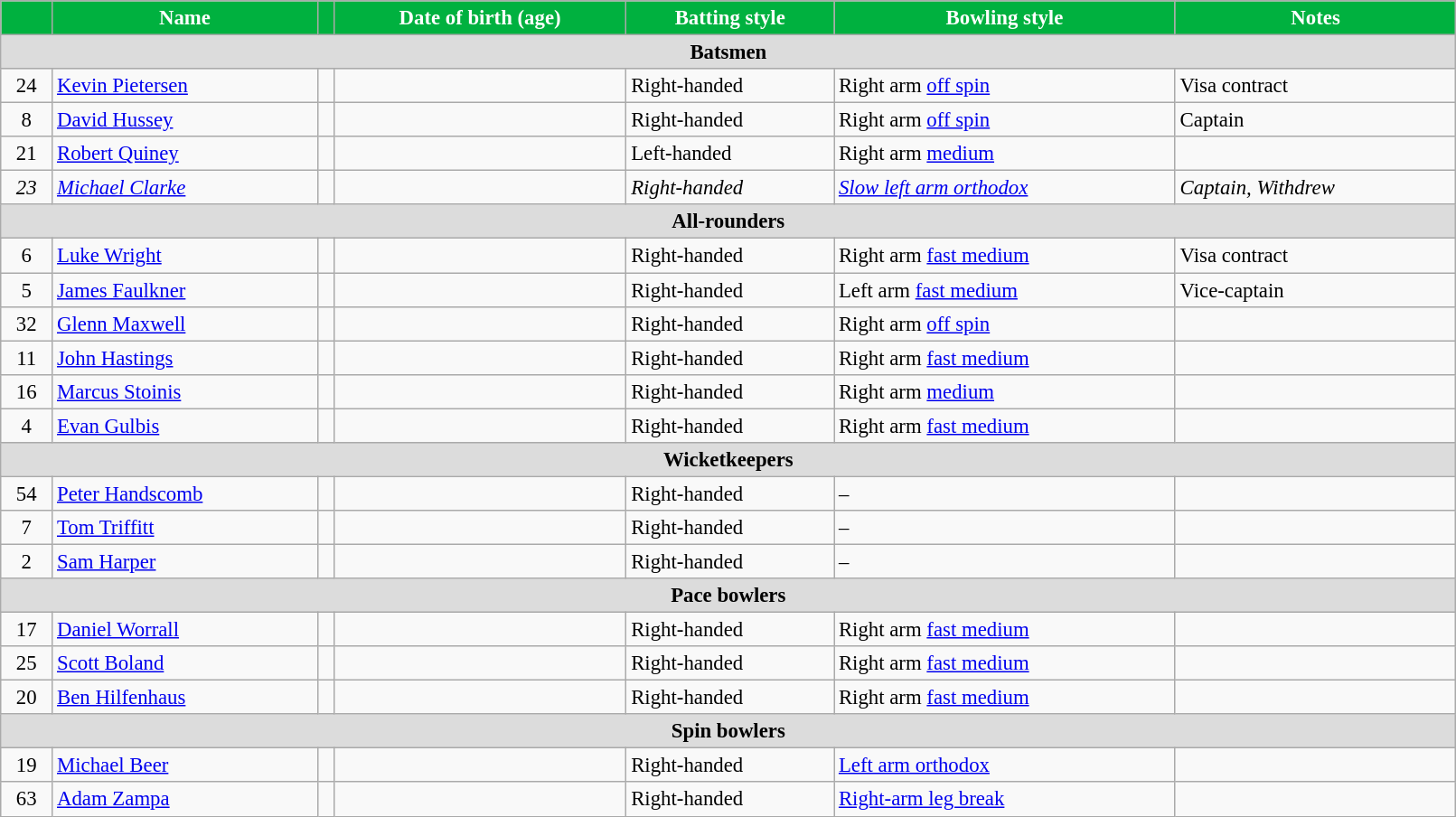<table class="wikitable"  style="font-size:95%; width:85%;">
<tr>
<th style="background:#00B13F; color:white"></th>
<th style="background:#00B13F; color:white">Name</th>
<th style="background:#00B13F; color:white"></th>
<th style="background:#00B13F; color:white">Date of birth (age)</th>
<th style="background:#00B13F; color:white">Batting style</th>
<th style="background:#00B13F; color:white">Bowling style</th>
<th style="background:#00B13F; color:white">Notes</th>
</tr>
<tr>
<th colspan="7"  style="background:#dcdcdc; text-align:center;">Batsmen</th>
</tr>
<tr>
<td style="text-align:center">24</td>
<td><a href='#'>Kevin Pietersen</a></td>
<td style="text-align:center"></td>
<td></td>
<td>Right-handed</td>
<td>Right arm <a href='#'>off spin</a></td>
<td>Visa contract</td>
</tr>
<tr>
<td style="text-align:center">8</td>
<td><a href='#'>David Hussey</a></td>
<td style="text-align:center"></td>
<td></td>
<td>Right-handed</td>
<td>Right arm <a href='#'>off spin</a></td>
<td>Captain</td>
</tr>
<tr>
<td style="text-align:center">21</td>
<td><a href='#'>Robert Quiney</a></td>
<td style="text-align:center"></td>
<td></td>
<td>Left-handed</td>
<td>Right arm <a href='#'>medium</a></td>
<td></td>
</tr>
<tr>
<td style="text-align:center"><em>23</em></td>
<td><em><a href='#'>Michael Clarke</a></em></td>
<td style="text-align:center"></td>
<td><em></em></td>
<td><em>Right-handed</em></td>
<td><em><a href='#'>Slow left arm orthodox</a></em></td>
<td><em>Captain, Withdrew</em></td>
</tr>
<tr>
<th colspan="7"  style="background:#dcdcdc; text-align:center;">All-rounders</th>
</tr>
<tr>
<td style="text-align:center">6</td>
<td><a href='#'>Luke Wright</a></td>
<td style="text-align:center"></td>
<td></td>
<td>Right-handed</td>
<td>Right arm <a href='#'>fast medium</a></td>
<td>Visa contract</td>
</tr>
<tr>
<td style="text-align:center">5</td>
<td><a href='#'>James Faulkner</a></td>
<td style="text-align:center"></td>
<td></td>
<td>Right-handed</td>
<td>Left arm <a href='#'>fast medium</a></td>
<td>Vice-captain</td>
</tr>
<tr>
<td style="text-align:center">32</td>
<td><a href='#'>Glenn Maxwell</a></td>
<td style="text-align:center"></td>
<td></td>
<td>Right-handed</td>
<td>Right arm <a href='#'>off spin</a></td>
<td></td>
</tr>
<tr>
<td style="text-align:center">11</td>
<td><a href='#'>John Hastings</a></td>
<td style="text-align:center"></td>
<td></td>
<td>Right-handed</td>
<td>Right arm <a href='#'>fast medium</a></td>
<td></td>
</tr>
<tr>
<td style="text-align:center">16</td>
<td><a href='#'>Marcus Stoinis</a></td>
<td style="text-align:center"></td>
<td></td>
<td>Right-handed</td>
<td>Right arm <a href='#'>medium</a></td>
<td></td>
</tr>
<tr>
<td style="text-align:center">4</td>
<td><a href='#'>Evan Gulbis</a></td>
<td style="text-align:center"></td>
<td></td>
<td>Right-handed</td>
<td>Right arm <a href='#'>fast medium</a></td>
<td></td>
</tr>
<tr>
<th colspan="7"  style="background:#dcdcdc; text-align:center;">Wicketkeepers</th>
</tr>
<tr>
<td style="text-align:center">54</td>
<td><a href='#'>Peter Handscomb</a></td>
<td style="text-align:center"></td>
<td></td>
<td>Right-handed</td>
<td>–</td>
<td></td>
</tr>
<tr>
<td style="text-align:center">7</td>
<td><a href='#'>Tom Triffitt</a></td>
<td style="text-align:center"></td>
<td></td>
<td>Right-handed</td>
<td>–</td>
<td></td>
</tr>
<tr>
<td style="text-align:center">2</td>
<td><a href='#'>Sam Harper</a></td>
<td style="text-align:center"></td>
<td></td>
<td>Right-handed</td>
<td>–</td>
<td></td>
</tr>
<tr>
<th colspan="7"  style="background:#dcdcdc; text-align:center;">Pace bowlers</th>
</tr>
<tr>
<td style="text-align:center">17</td>
<td><a href='#'>Daniel Worrall</a></td>
<td style="text-align:center"></td>
<td></td>
<td>Right-handed</td>
<td>Right arm <a href='#'>fast medium</a></td>
<td></td>
</tr>
<tr>
<td style="text-align:center">25</td>
<td><a href='#'>Scott Boland</a></td>
<td style="text-align:center"></td>
<td></td>
<td>Right-handed</td>
<td>Right arm <a href='#'>fast medium</a></td>
<td></td>
</tr>
<tr>
<td style="text-align:center">20</td>
<td><a href='#'>Ben Hilfenhaus</a></td>
<td style="text-align:center"></td>
<td></td>
<td>Right-handed</td>
<td>Right arm <a href='#'>fast medium</a></td>
<td></td>
</tr>
<tr>
<th colspan="7"  style="background:#dcdcdc; text-align:center;">Spin bowlers</th>
</tr>
<tr>
<td style="text-align:center">19</td>
<td><a href='#'>Michael Beer</a></td>
<td style="text-align:center"></td>
<td></td>
<td>Right-handed</td>
<td><a href='#'>Left arm orthodox</a></td>
<td></td>
</tr>
<tr>
<td style="text-align:center">63</td>
<td><a href='#'>Adam Zampa</a></td>
<td style=></td>
<td></td>
<td>Right-handed</td>
<td><a href='#'>Right-arm leg break</a></td>
<td></td>
</tr>
</table>
